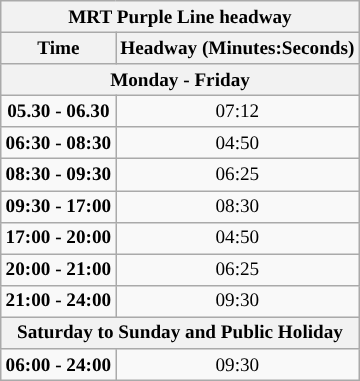<table class="wikitable" style="margin:auto;font-align:center;text-align:center;font-size:80%;">
<tr>
<th colspan="2" style="background:#"><strong>MRT Purple Line headway</strong></th>
</tr>
<tr>
<th style="background:#">Time</th>
<th style="background:#">Headway (Minutes:Seconds)</th>
</tr>
<tr>
<th colspan="2">Monday - Friday</th>
</tr>
<tr>
<td><strong>05.30 - 06.30</strong></td>
<td>07:12</td>
</tr>
<tr>
<td><strong>06:30 - 08:30</strong></td>
<td>04:50</td>
</tr>
<tr>
<td><strong>08:30 - 09:30</strong></td>
<td>06:25</td>
</tr>
<tr>
<td><strong>09:30 - 17:00</strong></td>
<td>08:30</td>
</tr>
<tr>
<td><strong>17:00 - 20:00</strong></td>
<td>04:50</td>
</tr>
<tr>
<td><strong>20:00 - 21:00</strong></td>
<td>06:25</td>
</tr>
<tr>
<td><strong>21:00 - 24:00</strong></td>
<td>09:30</td>
</tr>
<tr>
<th colspan="2">Saturday to Sunday and Public Holiday</th>
</tr>
<tr>
<td><strong>06:00 - 24:00</strong></td>
<td>09:30</td>
</tr>
</table>
